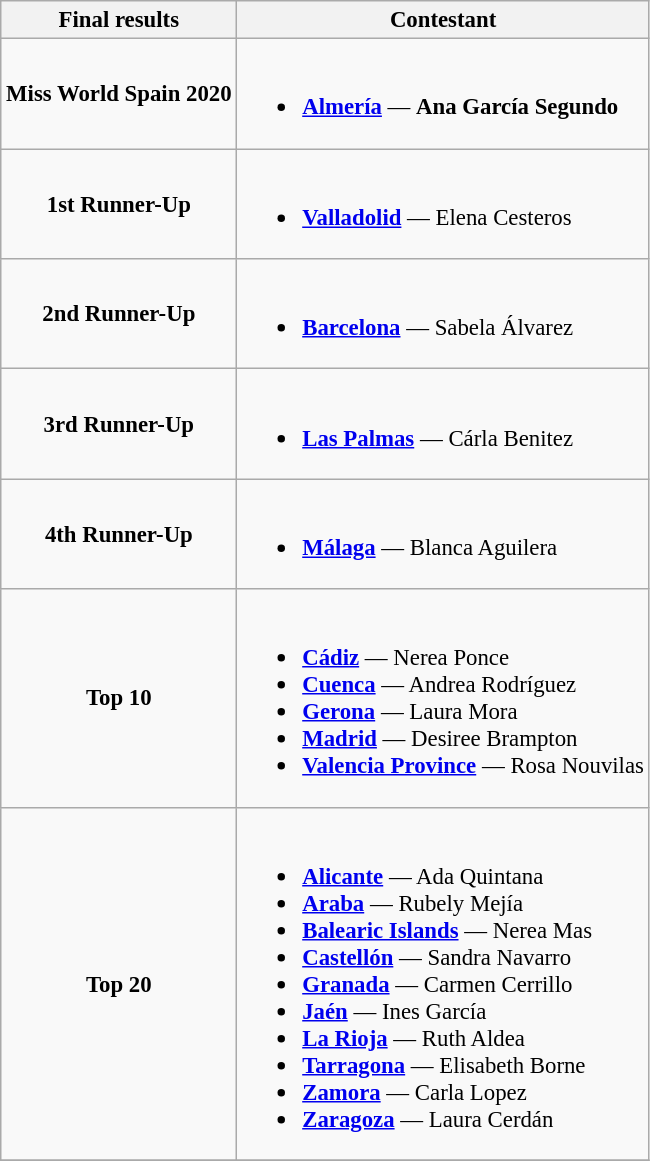<table class="wikitable sortable" style="font-size: 95%;">
<tr>
<th>Final results</th>
<th>Contestant</th>
</tr>
<tr>
<td style="text-align:center;"><strong>Miss World Spain 2020</strong></td>
<td><br><ul><li> <strong><a href='#'>Almería</a></strong> — <strong>Ana García Segundo</strong></li></ul></td>
</tr>
<tr>
<td style="text-align:center;"><strong>1st Runner-Up</strong></td>
<td><br><ul><li> <strong><a href='#'>Valladolid</a></strong> — Elena Cesteros</li></ul></td>
</tr>
<tr>
<td style="text-align:center;"><strong>2nd Runner-Up</strong></td>
<td><br><ul><li> <strong><a href='#'>Barcelona</a></strong> — Sabela Álvarez</li></ul></td>
</tr>
<tr>
<td style="text-align:center;"><strong>3rd Runner-Up</strong></td>
<td><br><ul><li> <strong><a href='#'>Las Palmas</a></strong> — Cárla Benitez</li></ul></td>
</tr>
<tr>
<td style="text-align:center;"><strong>4th Runner-Up</strong></td>
<td><br><ul><li> <strong><a href='#'>Málaga</a></strong> — Blanca Aguilera</li></ul></td>
</tr>
<tr>
<td style="text-align:center;"><strong>Top 10</strong></td>
<td><br><ul><li> <strong><a href='#'>Cádiz</a></strong> — Nerea Ponce</li><li> <strong><a href='#'>Cuenca</a></strong> — Andrea Rodríguez</li><li> <strong><a href='#'>Gerona</a></strong> — Laura Mora</li><li> <strong><a href='#'>Madrid</a></strong> — Desiree Brampton</li><li> <strong><a href='#'>Valencia Province</a></strong> — Rosa Nouvilas</li></ul></td>
</tr>
<tr>
<td style="text-align:center;"><strong>Top 20</strong></td>
<td><br><ul><li> <strong><a href='#'>Alicante</a></strong> — Ada Quintana</li><li> <strong><a href='#'>Araba</a></strong> — Rubely Mejía</li><li> <strong><a href='#'>Balearic Islands</a></strong> — Nerea Mas</li><li> <strong><a href='#'>Castellón</a></strong> — Sandra Navarro</li><li> <strong><a href='#'>Granada</a></strong> — Carmen Cerrillo</li><li> <strong><a href='#'>Jaén</a></strong> — Ines García</li><li> <strong><a href='#'>La Rioja</a></strong> — Ruth Aldea</li><li> <strong><a href='#'>Tarragona</a></strong> — Elisabeth Borne</li><li> <strong><a href='#'>Zamora</a></strong> — Carla Lopez</li><li> <strong><a href='#'>Zaragoza</a></strong> — Laura Cerdán</li></ul></td>
</tr>
<tr>
</tr>
</table>
